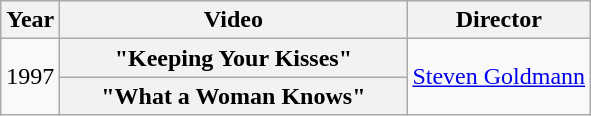<table class="wikitable plainrowheaders">
<tr>
<th>Year</th>
<th style="width:14em;">Video</th>
<th>Director</th>
</tr>
<tr>
<td rowspan="2">1997</td>
<th scope="row">"Keeping Your Kisses"</th>
<td rowspan="2"><a href='#'>Steven Goldmann</a></td>
</tr>
<tr>
<th scope="row">"What a Woman Knows"</th>
</tr>
</table>
